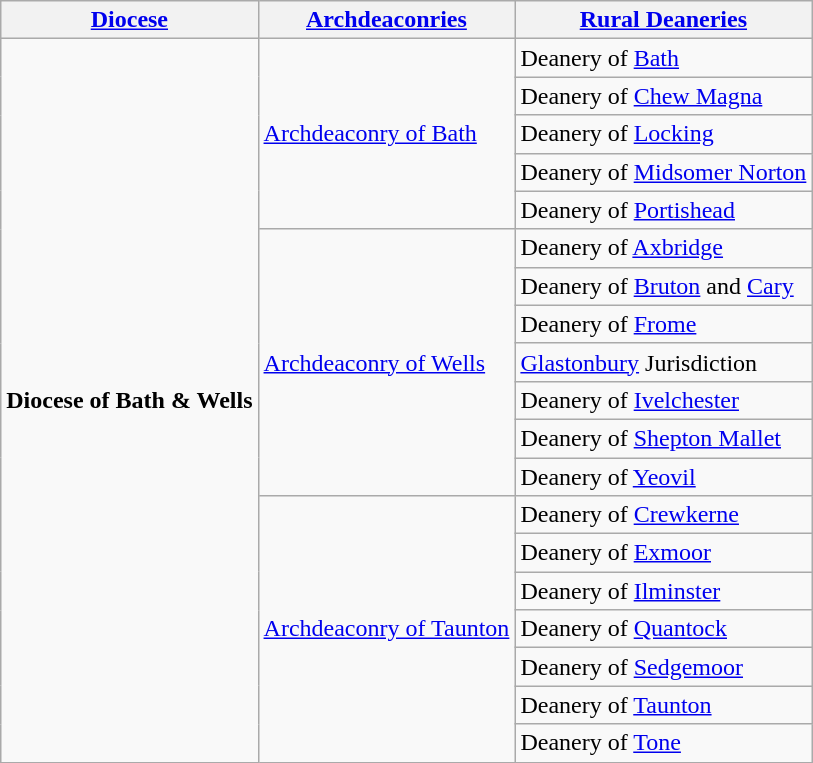<table class="wikitable sortable">
<tr>
<th><a href='#'>Diocese</a></th>
<th><a href='#'>Archdeaconries</a></th>
<th><a href='#'>Rural Deaneries</a></th>
</tr>
<tr>
<td rowspan="19"><strong>Diocese of Bath & Wells</strong></td>
<td rowspan="5"><a href='#'>Archdeaconry of Bath</a></td>
<td>Deanery of <a href='#'>Bath</a></td>
</tr>
<tr>
<td>Deanery of <a href='#'>Chew Magna</a></td>
</tr>
<tr>
<td>Deanery of <a href='#'>Locking</a></td>
</tr>
<tr>
<td>Deanery of <a href='#'>Midsomer Norton</a></td>
</tr>
<tr>
<td>Deanery of <a href='#'>Portishead</a></td>
</tr>
<tr>
<td rowspan="7"><a href='#'>Archdeaconry of Wells</a></td>
<td>Deanery of <a href='#'>Axbridge</a></td>
</tr>
<tr>
<td>Deanery of <a href='#'>Bruton</a> and <a href='#'>Cary</a></td>
</tr>
<tr>
<td>Deanery of <a href='#'>Frome</a></td>
</tr>
<tr>
<td><a href='#'>Glastonbury</a> Jurisdiction</td>
</tr>
<tr>
<td>Deanery of <a href='#'>Ivelchester</a></td>
</tr>
<tr>
<td>Deanery of <a href='#'>Shepton Mallet</a></td>
</tr>
<tr>
<td>Deanery of <a href='#'>Yeovil</a></td>
</tr>
<tr>
<td rowspan="7"><a href='#'>Archdeaconry of Taunton</a></td>
<td>Deanery of <a href='#'>Crewkerne</a></td>
</tr>
<tr>
<td>Deanery of <a href='#'>Exmoor</a></td>
</tr>
<tr>
<td>Deanery of <a href='#'>Ilminster</a></td>
</tr>
<tr>
<td>Deanery of <a href='#'>Quantock</a></td>
</tr>
<tr>
<td>Deanery of <a href='#'>Sedgemoor</a></td>
</tr>
<tr>
<td>Deanery of <a href='#'>Taunton</a></td>
</tr>
<tr>
<td>Deanery of <a href='#'>Tone</a></td>
</tr>
</table>
